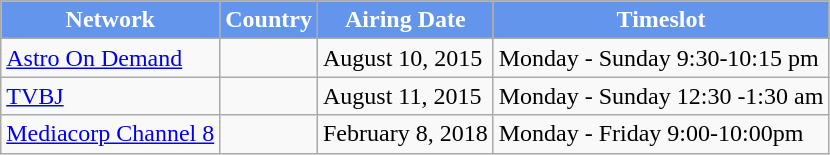<table class="wikitable">
<tr>
<th style="background:cornflowerblue; color:white">Network</th>
<th style="background:cornflowerblue; color:white">Country</th>
<th style="background:cornflowerblue; color:white">Airing Date</th>
<th style="background:cornflowerblue; color:white">Timeslot</th>
</tr>
<tr>
<td><a href='#'>Astro On Demand</a></td>
<td></td>
<td>August 10, 2015</td>
<td>Monday - Sunday  9:30-10:15 pm</td>
</tr>
<tr>
<td><a href='#'>TVBJ</a></td>
<td></td>
<td>August 11, 2015</td>
<td>Monday - Sunday 12:30 -1:30 am</td>
</tr>
<tr>
<td><a href='#'>Mediacorp Channel 8</a></td>
<td></td>
<td>February 8, 2018</td>
<td>Monday - Friday 9:00-10:00pm</td>
</tr>
</table>
